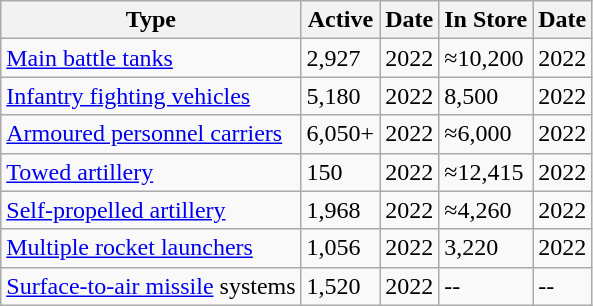<table class="wikitable">
<tr>
<th>Type</th>
<th>Active</th>
<th>Date</th>
<th>In Store</th>
<th>Date</th>
</tr>
<tr>
<td><a href='#'>Main battle tanks</a></td>
<td>2,927</td>
<td>2022</td>
<td>≈10,200</td>
<td>2022</td>
</tr>
<tr>
<td><a href='#'>Infantry fighting vehicles</a></td>
<td>5,180</td>
<td>2022</td>
<td>8,500</td>
<td>2022</td>
</tr>
<tr>
<td><a href='#'>Armoured personnel carriers</a></td>
<td>6,050+</td>
<td>2022</td>
<td>≈6,000</td>
<td>2022</td>
</tr>
<tr>
<td><a href='#'>Towed artillery</a></td>
<td>150</td>
<td>2022</td>
<td>≈12,415</td>
<td>2022</td>
</tr>
<tr>
<td><a href='#'>Self-propelled artillery</a></td>
<td>1,968</td>
<td>2022</td>
<td>≈4,260</td>
<td>2022</td>
</tr>
<tr>
<td><a href='#'>Multiple rocket launchers</a></td>
<td>1,056</td>
<td>2022</td>
<td>3,220</td>
<td>2022</td>
</tr>
<tr>
<td><a href='#'>Surface-to-air missile</a> systems</td>
<td>1,520</td>
<td>2022</td>
<td>--</td>
<td>--</td>
</tr>
</table>
